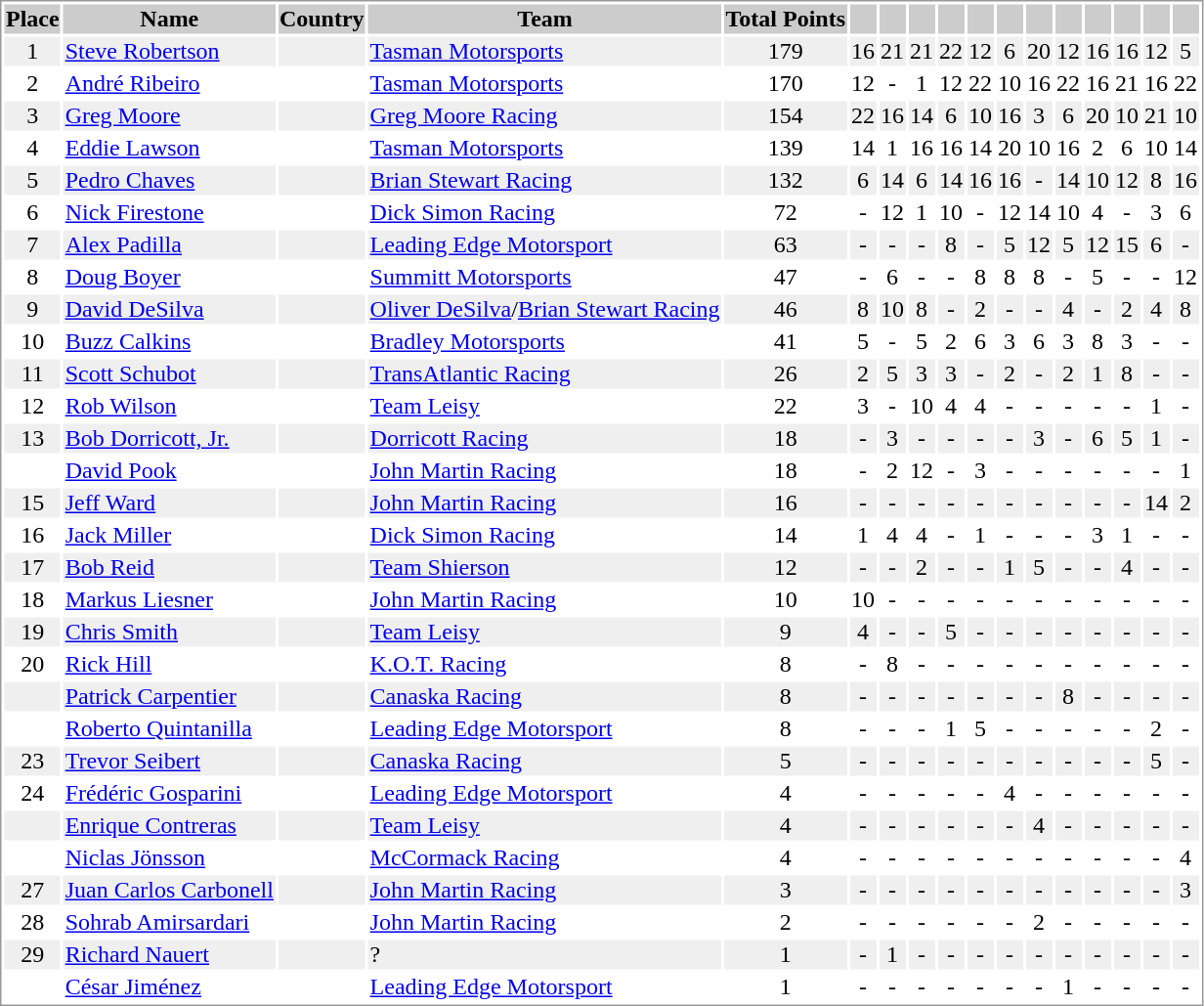<table border="0" style="border: 1px solid #999; background-color:#FFFFFF; text-align:center">
<tr align="center" style="background:#CCCCCC;">
<th>Place</th>
<th>Name</th>
<th>Country</th>
<th>Team</th>
<th>Total Points</th>
<th></th>
<th></th>
<th></th>
<th></th>
<th></th>
<th></th>
<th></th>
<th></th>
<th></th>
<th></th>
<th></th>
<th></th>
</tr>
<tr style="background:#EFEFEF;">
<td>1</td>
<td align="left"><a href='#'>Steve Robertson</a></td>
<td align="left"></td>
<td align="left"><a href='#'>Tasman Motorsports</a></td>
<td>179</td>
<td>16</td>
<td>21</td>
<td>21</td>
<td>22</td>
<td>12</td>
<td>6</td>
<td>20</td>
<td>12</td>
<td>16</td>
<td>16</td>
<td>12</td>
<td>5</td>
</tr>
<tr>
<td>2</td>
<td align="left"><a href='#'>André Ribeiro</a></td>
<td align="left"></td>
<td align="left"><a href='#'>Tasman Motorsports</a></td>
<td>170</td>
<td>12</td>
<td>-</td>
<td>1</td>
<td>12</td>
<td>22</td>
<td>10</td>
<td>16</td>
<td>22</td>
<td>16</td>
<td>21</td>
<td>16</td>
<td>22</td>
</tr>
<tr style="background:#EFEFEF;">
<td>3</td>
<td align="left"><a href='#'>Greg Moore</a></td>
<td align="left"></td>
<td align="left"><a href='#'>Greg Moore Racing</a></td>
<td>154</td>
<td>22</td>
<td>16</td>
<td>14</td>
<td>6</td>
<td>10</td>
<td>16</td>
<td>3</td>
<td>6</td>
<td>20</td>
<td>10</td>
<td>21</td>
<td>10</td>
</tr>
<tr>
<td>4</td>
<td align="left"><a href='#'>Eddie Lawson</a></td>
<td align="left"></td>
<td align="left"><a href='#'>Tasman Motorsports</a></td>
<td>139</td>
<td>14</td>
<td>1</td>
<td>16</td>
<td>16</td>
<td>14</td>
<td>20</td>
<td>10</td>
<td>16</td>
<td>2</td>
<td>6</td>
<td>10</td>
<td>14</td>
</tr>
<tr style="background:#EFEFEF;">
<td>5</td>
<td align="left"><a href='#'>Pedro Chaves</a></td>
<td align="left"></td>
<td align="left"><a href='#'>Brian Stewart Racing</a></td>
<td>132</td>
<td>6</td>
<td>14</td>
<td>6</td>
<td>14</td>
<td>16</td>
<td>16</td>
<td>-</td>
<td>14</td>
<td>10</td>
<td>12</td>
<td>8</td>
<td>16</td>
</tr>
<tr>
<td>6</td>
<td align="left"><a href='#'>Nick Firestone</a></td>
<td align="left"></td>
<td align="left"><a href='#'>Dick Simon Racing</a></td>
<td>72</td>
<td>-</td>
<td>12</td>
<td>1</td>
<td>10</td>
<td>-</td>
<td>12</td>
<td>14</td>
<td>10</td>
<td>4</td>
<td>-</td>
<td>3</td>
<td>6</td>
</tr>
<tr style="background:#EFEFEF;">
<td>7</td>
<td align="left"><a href='#'>Alex Padilla</a></td>
<td align="left"></td>
<td align="left"><a href='#'>Leading Edge Motorsport</a></td>
<td>63</td>
<td>-</td>
<td>-</td>
<td>-</td>
<td>8</td>
<td>-</td>
<td>5</td>
<td>12</td>
<td>5</td>
<td>12</td>
<td>15</td>
<td>6</td>
<td>-</td>
</tr>
<tr>
<td>8</td>
<td align="left"><a href='#'>Doug Boyer</a></td>
<td align="left"></td>
<td align="left"><a href='#'>Summitt Motorsports</a></td>
<td>47</td>
<td>-</td>
<td>6</td>
<td>-</td>
<td>-</td>
<td>8</td>
<td>8</td>
<td>8</td>
<td>-</td>
<td>5</td>
<td>-</td>
<td>-</td>
<td>12</td>
</tr>
<tr style="background:#EFEFEF;">
<td>9</td>
<td align="left"><a href='#'>David DeSilva</a></td>
<td align="left"></td>
<td align="left"><a href='#'>Oliver DeSilva</a>/<a href='#'>Brian Stewart Racing</a></td>
<td>46</td>
<td>8</td>
<td>10</td>
<td>8</td>
<td>-</td>
<td>2</td>
<td>-</td>
<td>-</td>
<td>4</td>
<td>-</td>
<td>2</td>
<td>4</td>
<td>8</td>
</tr>
<tr>
<td>10</td>
<td align="left"><a href='#'>Buzz Calkins</a></td>
<td align="left"></td>
<td align="left"><a href='#'>Bradley Motorsports</a></td>
<td>41</td>
<td>5</td>
<td>-</td>
<td>5</td>
<td>2</td>
<td>6</td>
<td>3</td>
<td>6</td>
<td>3</td>
<td>8</td>
<td>3</td>
<td>-</td>
<td>-</td>
</tr>
<tr style="background:#EFEFEF;">
<td>11</td>
<td align="left"><a href='#'>Scott Schubot</a></td>
<td align="left"></td>
<td align="left"><a href='#'>TransAtlantic Racing</a></td>
<td>26</td>
<td>2</td>
<td>5</td>
<td>3</td>
<td>3</td>
<td>-</td>
<td>2</td>
<td>-</td>
<td>2</td>
<td>1</td>
<td>8</td>
<td>-</td>
<td>-</td>
</tr>
<tr>
<td>12</td>
<td align="left"><a href='#'>Rob Wilson</a></td>
<td align="left"></td>
<td align="left"><a href='#'>Team Leisy</a></td>
<td>22</td>
<td>3</td>
<td>-</td>
<td>10</td>
<td>4</td>
<td>4</td>
<td>-</td>
<td>-</td>
<td>-</td>
<td>-</td>
<td>-</td>
<td>1</td>
<td>-</td>
</tr>
<tr style="background:#EFEFEF;">
<td>13</td>
<td align="left"><a href='#'>Bob Dorricott, Jr.</a></td>
<td align="left"></td>
<td align="left"><a href='#'>Dorricott Racing</a></td>
<td>18</td>
<td>-</td>
<td>3</td>
<td>-</td>
<td>-</td>
<td>-</td>
<td>-</td>
<td>3</td>
<td>-</td>
<td>6</td>
<td>5</td>
<td>1</td>
<td>-</td>
</tr>
<tr>
<td></td>
<td align="left"><a href='#'>David Pook</a></td>
<td align="left"></td>
<td align="left"><a href='#'>John Martin Racing</a></td>
<td>18</td>
<td>-</td>
<td>2</td>
<td>12</td>
<td>-</td>
<td>3</td>
<td>-</td>
<td>-</td>
<td>-</td>
<td>-</td>
<td>-</td>
<td>-</td>
<td>1</td>
</tr>
<tr style="background:#EFEFEF;">
<td>15</td>
<td align="left"><a href='#'>Jeff Ward</a></td>
<td align="left"></td>
<td align="left"><a href='#'>John Martin Racing</a></td>
<td>16</td>
<td>-</td>
<td>-</td>
<td>-</td>
<td>-</td>
<td>-</td>
<td>-</td>
<td>-</td>
<td>-</td>
<td>-</td>
<td>-</td>
<td>14</td>
<td>2</td>
</tr>
<tr>
<td>16</td>
<td align="left"><a href='#'>Jack Miller</a></td>
<td align="left"></td>
<td align="left"><a href='#'>Dick Simon Racing</a></td>
<td>14</td>
<td>1</td>
<td>4</td>
<td>4</td>
<td>-</td>
<td>1</td>
<td>-</td>
<td>-</td>
<td>-</td>
<td>3</td>
<td>1</td>
<td>-</td>
<td>-</td>
</tr>
<tr style="background:#EFEFEF;">
<td>17</td>
<td align="left"><a href='#'>Bob Reid</a></td>
<td align="left"></td>
<td align="left"><a href='#'>Team Shierson</a></td>
<td>12</td>
<td>-</td>
<td>-</td>
<td>2</td>
<td>-</td>
<td>-</td>
<td>1</td>
<td>5</td>
<td>-</td>
<td>-</td>
<td>4</td>
<td>-</td>
<td>-</td>
</tr>
<tr>
<td>18</td>
<td align="left"><a href='#'>Markus Liesner</a></td>
<td align="left"></td>
<td align="left"><a href='#'>John Martin Racing</a></td>
<td>10</td>
<td>10</td>
<td>-</td>
<td>-</td>
<td>-</td>
<td>-</td>
<td>-</td>
<td>-</td>
<td>-</td>
<td>-</td>
<td>-</td>
<td>-</td>
<td>-</td>
</tr>
<tr style="background:#EFEFEF;">
<td>19</td>
<td align="left"><a href='#'>Chris Smith</a></td>
<td align="left"></td>
<td align="left"><a href='#'>Team Leisy</a></td>
<td>9</td>
<td>4</td>
<td>-</td>
<td>-</td>
<td>5</td>
<td>-</td>
<td>-</td>
<td>-</td>
<td>-</td>
<td>-</td>
<td>-</td>
<td>-</td>
<td>-</td>
</tr>
<tr>
<td>20</td>
<td align="left"><a href='#'>Rick Hill</a></td>
<td align="left"></td>
<td align="left"><a href='#'>K.O.T. Racing</a></td>
<td>8</td>
<td>-</td>
<td>8</td>
<td>-</td>
<td>-</td>
<td>-</td>
<td>-</td>
<td>-</td>
<td>-</td>
<td>-</td>
<td>-</td>
<td>-</td>
<td>-</td>
</tr>
<tr style="background:#EFEFEF;">
<td></td>
<td align="left"><a href='#'>Patrick Carpentier</a></td>
<td align="left"></td>
<td align="left"><a href='#'>Canaska Racing</a></td>
<td>8</td>
<td>-</td>
<td>-</td>
<td>-</td>
<td>-</td>
<td>-</td>
<td>-</td>
<td>-</td>
<td>8</td>
<td>-</td>
<td>-</td>
<td>-</td>
<td>-</td>
</tr>
<tr>
<td></td>
<td align="left"><a href='#'>Roberto Quintanilla</a></td>
<td align="left"></td>
<td align="left"><a href='#'>Leading Edge Motorsport</a></td>
<td>8</td>
<td>-</td>
<td>-</td>
<td>-</td>
<td>1</td>
<td>5</td>
<td>-</td>
<td>-</td>
<td>-</td>
<td>-</td>
<td>-</td>
<td>2</td>
<td>-</td>
</tr>
<tr style="background:#EFEFEF;">
<td>23</td>
<td align="left"><a href='#'>Trevor Seibert</a></td>
<td align="left"></td>
<td align="left"><a href='#'>Canaska Racing</a></td>
<td>5</td>
<td>-</td>
<td>-</td>
<td>-</td>
<td>-</td>
<td>-</td>
<td>-</td>
<td>-</td>
<td>-</td>
<td>-</td>
<td>-</td>
<td>5</td>
<td>-</td>
</tr>
<tr>
<td>24</td>
<td align="left"><a href='#'>Frédéric Gosparini</a></td>
<td align="left"></td>
<td align="left"><a href='#'>Leading Edge Motorsport</a></td>
<td>4</td>
<td>-</td>
<td>-</td>
<td>-</td>
<td>-</td>
<td>-</td>
<td>4</td>
<td>-</td>
<td>-</td>
<td>-</td>
<td>-</td>
<td>-</td>
<td>-</td>
</tr>
<tr style="background:#EFEFEF;">
<td></td>
<td align="left"><a href='#'>Enrique Contreras</a></td>
<td align="left"></td>
<td align="left"><a href='#'>Team Leisy</a></td>
<td>4</td>
<td>-</td>
<td>-</td>
<td>-</td>
<td>-</td>
<td>-</td>
<td>-</td>
<td>4</td>
<td>-</td>
<td>-</td>
<td>-</td>
<td>-</td>
<td>-</td>
</tr>
<tr>
<td></td>
<td align="left"><a href='#'>Niclas Jönsson</a></td>
<td align="left"></td>
<td align="left"><a href='#'>McCormack Racing</a></td>
<td>4</td>
<td>-</td>
<td>-</td>
<td>-</td>
<td>-</td>
<td>-</td>
<td>-</td>
<td>-</td>
<td>-</td>
<td>-</td>
<td>-</td>
<td>-</td>
<td>4</td>
</tr>
<tr style="background:#EFEFEF;">
<td>27</td>
<td align="left"><a href='#'>Juan Carlos Carbonell</a></td>
<td align="left"></td>
<td align="left"><a href='#'>John Martin Racing</a></td>
<td>3</td>
<td>-</td>
<td>-</td>
<td>-</td>
<td>-</td>
<td>-</td>
<td>-</td>
<td>-</td>
<td>-</td>
<td>-</td>
<td>-</td>
<td>-</td>
<td>3</td>
</tr>
<tr>
<td>28</td>
<td align="left"><a href='#'>Sohrab Amirsardari</a></td>
<td align="left"></td>
<td align="left"><a href='#'>John Martin Racing</a></td>
<td>2</td>
<td>-</td>
<td>-</td>
<td>-</td>
<td>-</td>
<td>-</td>
<td>-</td>
<td>2</td>
<td>-</td>
<td>-</td>
<td>-</td>
<td>-</td>
<td>-</td>
</tr>
<tr style="background:#EFEFEF;">
<td>29</td>
<td align="left"><a href='#'>Richard Nauert</a></td>
<td align="left"></td>
<td align="left">?</td>
<td>1</td>
<td>-</td>
<td>1</td>
<td>-</td>
<td>-</td>
<td>-</td>
<td>-</td>
<td>-</td>
<td>-</td>
<td>-</td>
<td>-</td>
<td>-</td>
<td>-</td>
</tr>
<tr>
<td></td>
<td align="left"><a href='#'>César Jiménez</a></td>
<td align="left"></td>
<td align="left"><a href='#'>Leading Edge Motorsport</a></td>
<td>1</td>
<td>-</td>
<td>-</td>
<td>-</td>
<td>-</td>
<td>-</td>
<td>-</td>
<td>-</td>
<td>1</td>
<td>-</td>
<td>-</td>
<td>-</td>
<td>-</td>
</tr>
</table>
